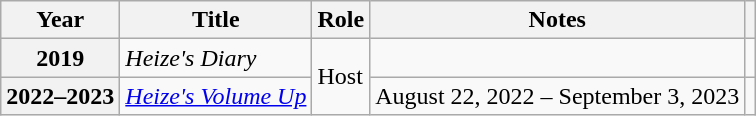<table class="wikitable plainrowheaders">
<tr>
<th scope="col">Year</th>
<th scope="col">Title</th>
<th scope="col">Role</th>
<th scope="col">Notes</th>
<th scope="col"></th>
</tr>
<tr>
<th scope="row">2019</th>
<td><em>Heize's Diary</em></td>
<td rowspan=2>Host</td>
<td></td>
<td align="center"></td>
</tr>
<tr>
<th scope="row">2022–2023</th>
<td><em><a href='#'>Heize's Volume Up</a></em></td>
<td>August 22, 2022 – September 3, 2023</td>
<td align="center"></td>
</tr>
</table>
